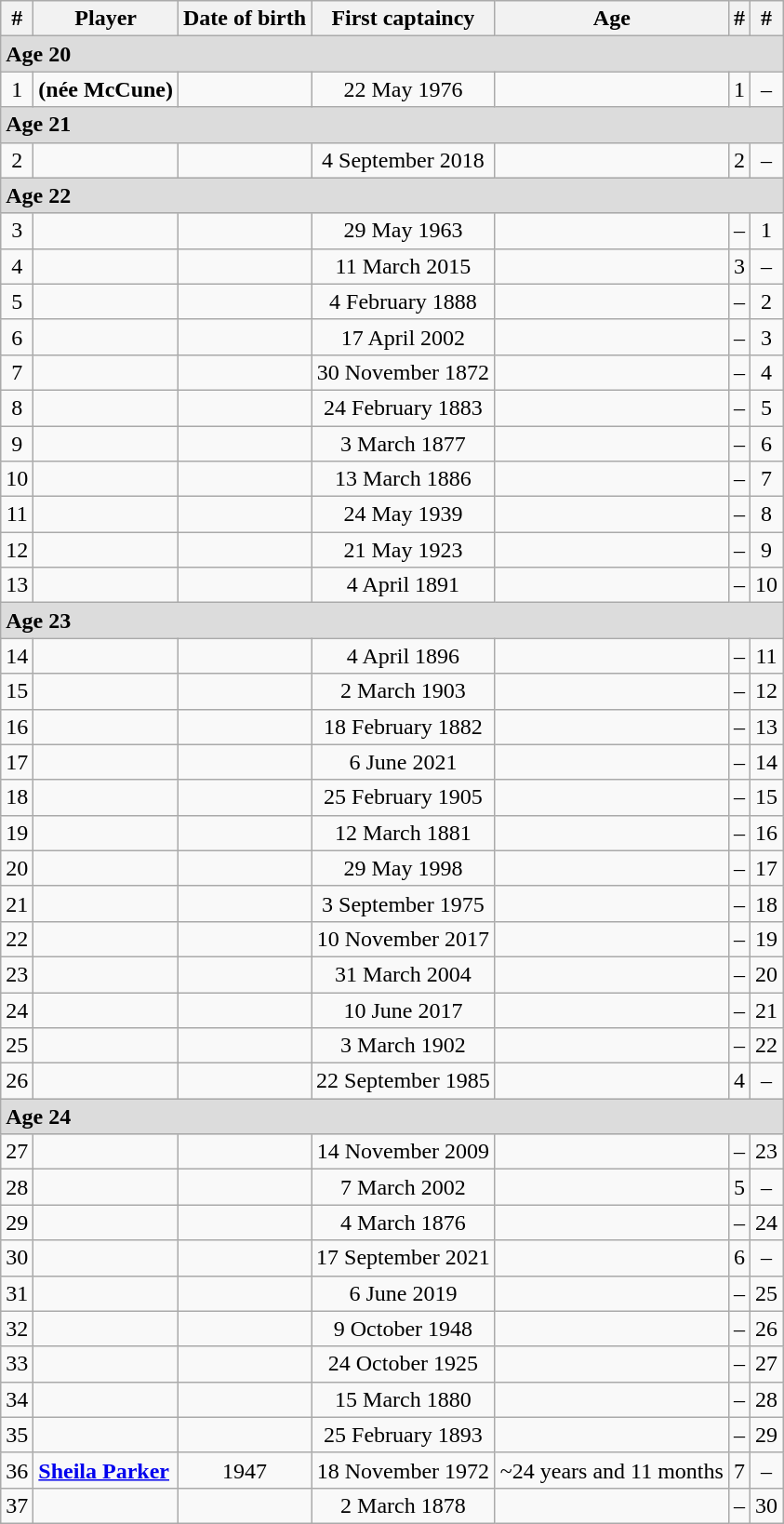<table class="wikitable" style="text-align: center;">
<tr>
<th>#</th>
<th>Player</th>
<th>Date of birth</th>
<th>First captaincy</th>
<th>Age</th>
<th>#</th>
<th>#</th>
</tr>
<tr>
<td colspan="7" style="background:#DCDCDC; text-align:left"><strong>Age 20</strong></td>
</tr>
<tr>
<td>1</td>
<td style="text-align:left;"><strong> (née McCune)</strong></td>
<td></td>
<td>22 May 1976</td>
<td></td>
<td>1</td>
<td>–</td>
</tr>
<tr>
<td colspan="7" style="background:#DCDCDC; text-align:left"><strong>Age 21</strong></td>
</tr>
<tr>
<td>2</td>
<td style="text-align:left;"></td>
<td></td>
<td>4 September 2018</td>
<td></td>
<td>2</td>
<td>–</td>
</tr>
<tr>
<td colspan="7" style="background:#DCDCDC; text-align:left"><strong>Age 22</strong></td>
</tr>
<tr>
<td>3</td>
<td style="text-align:left;"><strong></strong></td>
<td></td>
<td>29 May 1963</td>
<td></td>
<td>–</td>
<td>1</td>
</tr>
<tr>
<td>4</td>
<td style="text-align:left;"></td>
<td></td>
<td>11 March 2015</td>
<td></td>
<td>3</td>
<td>–</td>
</tr>
<tr>
<td>5</td>
<td style="text-align:left;"><strong></strong></td>
<td></td>
<td>4 February 1888</td>
<td></td>
<td>–</td>
<td>2</td>
</tr>
<tr>
<td>6</td>
<td style="text-align:left;"></td>
<td></td>
<td>17 April 2002</td>
<td></td>
<td>–</td>
<td>3</td>
</tr>
<tr>
<td>7</td>
<td style="text-align:left;"><strong></strong></td>
<td></td>
<td>30 November 1872</td>
<td></td>
<td>–</td>
<td>4</td>
</tr>
<tr>
<td>8</td>
<td style="text-align:left;"></td>
<td></td>
<td>24 February 1883</td>
<td></td>
<td>–</td>
<td>5</td>
</tr>
<tr>
<td>9</td>
<td style="text-align:left;"><strong></strong></td>
<td></td>
<td>3 March 1877</td>
<td></td>
<td>–</td>
<td>6</td>
</tr>
<tr>
<td>10</td>
<td style="text-align:left;"><strong></strong></td>
<td></td>
<td>13 March 1886</td>
<td></td>
<td>–</td>
<td>7</td>
</tr>
<tr>
<td>11</td>
<td style="text-align:left;"></td>
<td></td>
<td>24 May 1939</td>
<td></td>
<td>–</td>
<td>8</td>
</tr>
<tr>
<td>12</td>
<td style="text-align:left;"></td>
<td></td>
<td>21 May 1923</td>
<td></td>
<td>–</td>
<td>9</td>
</tr>
<tr>
<td>13</td>
<td style="text-align:left;"><strong></strong></td>
<td></td>
<td>4 April 1891</td>
<td></td>
<td>–</td>
<td>10</td>
</tr>
<tr>
<td colspan="7" style="background:#DCDCDC; text-align:left"><strong>Age 23</strong></td>
</tr>
<tr>
<td>14</td>
<td style="text-align:left;"><strong></strong></td>
<td></td>
<td>4 April 1896</td>
<td></td>
<td>–</td>
<td>11</td>
</tr>
<tr>
<td>15</td>
<td style="text-align:left;"><strong></strong></td>
<td></td>
<td>2 March 1903</td>
<td></td>
<td>–</td>
<td>12</td>
</tr>
<tr>
<td>16</td>
<td style="text-align:left;"></td>
<td></td>
<td>18 February 1882</td>
<td></td>
<td>–</td>
<td>13</td>
</tr>
<tr>
<td>17</td>
<td style="text-align:left;"></td>
<td></td>
<td>6 June 2021</td>
<td></td>
<td>–</td>
<td>14</td>
</tr>
<tr>
<td>18</td>
<td style="text-align:left;"><strong></strong></td>
<td></td>
<td>25 February 1905</td>
<td></td>
<td>–</td>
<td>15</td>
</tr>
<tr>
<td>19</td>
<td style="text-align:left;"><strong></strong></td>
<td></td>
<td>12 March 1881</td>
<td></td>
<td>–</td>
<td>16</td>
</tr>
<tr>
<td>20</td>
<td style="text-align:left;"></td>
<td></td>
<td>29 May 1998</td>
<td></td>
<td>–</td>
<td>17</td>
</tr>
<tr>
<td>21</td>
<td style="text-align:left;"><strong></strong></td>
<td></td>
<td>3 September 1975</td>
<td></td>
<td>–</td>
<td>18</td>
</tr>
<tr>
<td>22</td>
<td style="text-align:left;"></td>
<td></td>
<td>10 November 2017</td>
<td></td>
<td>–</td>
<td>19</td>
</tr>
<tr>
<td>23</td>
<td style="text-align:left;"><strong></strong></td>
<td></td>
<td>31 March 2004</td>
<td></td>
<td>–</td>
<td>20</td>
</tr>
<tr>
<td>24</td>
<td style="text-align:left;"><strong></strong></td>
<td></td>
<td>10 June 2017</td>
<td></td>
<td>–</td>
<td>21</td>
</tr>
<tr>
<td>25</td>
<td style="text-align:left;"></td>
<td></td>
<td>3 March 1902</td>
<td></td>
<td>–</td>
<td>22</td>
</tr>
<tr>
<td>26</td>
<td style="text-align:left;"><strong></strong></td>
<td></td>
<td>22 September 1985</td>
<td></td>
<td>4</td>
<td>–</td>
</tr>
<tr>
<td colspan="7" style="background:#DCDCDC; text-align:left"><strong>Age 24</strong></td>
</tr>
<tr>
<td>27</td>
<td style="text-align:left;"><strong></strong></td>
<td></td>
<td>14 November 2009</td>
<td></td>
<td>–</td>
<td>23</td>
</tr>
<tr>
<td>28</td>
<td style="text-align:left;"><strong></strong></td>
<td></td>
<td>7 March 2002</td>
<td></td>
<td>5</td>
<td>–</td>
</tr>
<tr>
<td>29</td>
<td style="text-align:left;"><strong></strong></td>
<td></td>
<td>4 March 1876</td>
<td></td>
<td>–</td>
<td>24</td>
</tr>
<tr>
<td>30</td>
<td style="text-align:left;"><strong></strong></td>
<td></td>
<td>17 September 2021</td>
<td></td>
<td>6</td>
<td>–</td>
</tr>
<tr>
<td>31</td>
<td style="text-align:left;"></td>
<td></td>
<td>6 June 2019</td>
<td></td>
<td>–</td>
<td>25</td>
</tr>
<tr>
<td>32</td>
<td style="text-align:left;"><strong></strong></td>
<td></td>
<td>9 October 1948</td>
<td></td>
<td>–</td>
<td>26</td>
</tr>
<tr>
<td>33</td>
<td style="text-align:left;"></td>
<td></td>
<td>24 October 1925</td>
<td></td>
<td>–</td>
<td>27</td>
</tr>
<tr>
<td>34</td>
<td style="text-align:left;"><strong></strong></td>
<td></td>
<td>15 March 1880</td>
<td></td>
<td>–</td>
<td>28</td>
</tr>
<tr>
<td>35</td>
<td style="text-align:left;"><strong></strong></td>
<td></td>
<td>25 February 1893</td>
<td></td>
<td>–</td>
<td>29</td>
</tr>
<tr>
<td>36</td>
<td style="text-align:left;"><strong><a href='#'>Sheila Parker</a></strong></td>
<td>1947</td>
<td>18 November 1972</td>
<td>~24 years and 11 months</td>
<td>7</td>
<td>–</td>
</tr>
<tr>
<td>37</td>
<td style="text-align:left;"><strong></strong></td>
<td></td>
<td>2 March 1878</td>
<td></td>
<td>–</td>
<td>30</td>
</tr>
</table>
